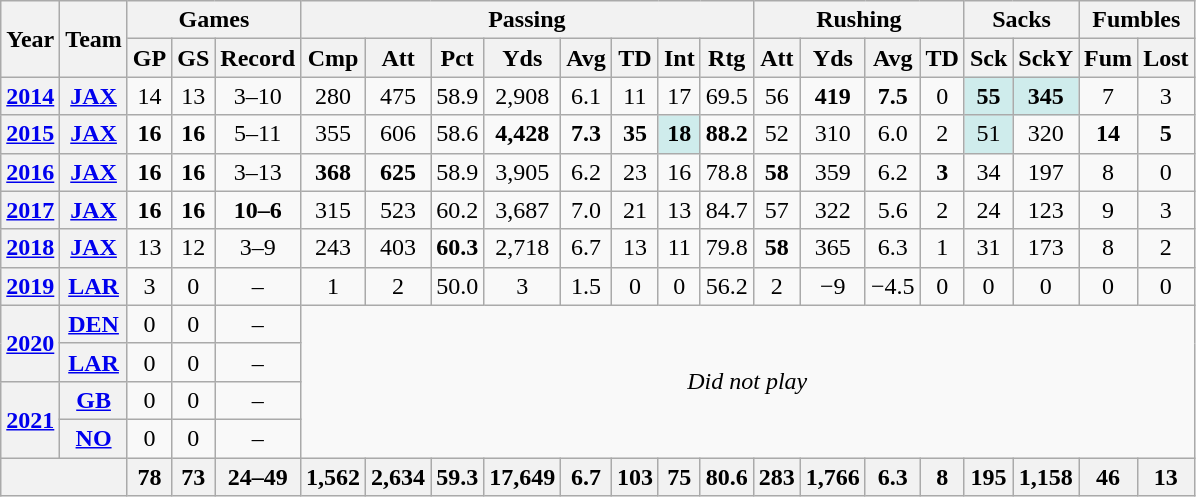<table class= "wikitable" style="text-align:center;">
<tr>
<th rowspan="2">Year</th>
<th rowspan="2">Team</th>
<th colspan="3">Games</th>
<th colspan="8">Passing</th>
<th colspan="4">Rushing</th>
<th colspan="2">Sacks</th>
<th colspan="2">Fumbles</th>
</tr>
<tr>
<th>GP</th>
<th>GS</th>
<th>Record</th>
<th>Cmp</th>
<th>Att</th>
<th>Pct</th>
<th>Yds</th>
<th>Avg</th>
<th>TD</th>
<th>Int</th>
<th>Rtg</th>
<th>Att</th>
<th>Yds</th>
<th>Avg</th>
<th>TD</th>
<th>Sck</th>
<th>SckY</th>
<th>Fum</th>
<th>Lost</th>
</tr>
<tr>
<th><a href='#'>2014</a></th>
<th><a href='#'>JAX</a></th>
<td>14</td>
<td>13</td>
<td>3–10</td>
<td>280</td>
<td>475</td>
<td>58.9</td>
<td>2,908</td>
<td>6.1</td>
<td>11</td>
<td>17</td>
<td>69.5</td>
<td>56</td>
<td><strong>419</strong></td>
<td><strong>7.5</strong></td>
<td>0</td>
<td style="background:#cfecec;"><strong>55</strong></td>
<td style="background:#cfecec;"><strong>345</strong></td>
<td>7</td>
<td>3</td>
</tr>
<tr>
<th><a href='#'>2015</a></th>
<th><a href='#'>JAX</a></th>
<td><strong>16</strong></td>
<td><strong>16</strong></td>
<td>5–11</td>
<td>355</td>
<td>606</td>
<td>58.6</td>
<td><strong>4,428</strong></td>
<td><strong>7.3</strong></td>
<td><strong>35</strong></td>
<td style="background:#cfecec;"><strong>18</strong></td>
<td><strong>88.2</strong></td>
<td>52</td>
<td>310</td>
<td>6.0</td>
<td>2</td>
<td style="background:#cfecec;">51</td>
<td>320</td>
<td><strong>14</strong></td>
<td><strong>5</strong></td>
</tr>
<tr>
<th><a href='#'>2016</a></th>
<th><a href='#'>JAX</a></th>
<td><strong>16</strong></td>
<td><strong>16</strong></td>
<td>3–13</td>
<td><strong>368</strong></td>
<td><strong>625</strong></td>
<td>58.9</td>
<td>3,905</td>
<td>6.2</td>
<td>23</td>
<td>16</td>
<td>78.8</td>
<td><strong>58</strong></td>
<td>359</td>
<td>6.2</td>
<td><strong>3</strong></td>
<td>34</td>
<td>197</td>
<td>8</td>
<td>0</td>
</tr>
<tr>
<th><a href='#'>2017</a></th>
<th><a href='#'>JAX</a></th>
<td><strong>16</strong></td>
<td><strong>16</strong></td>
<td><strong>10–6</strong></td>
<td>315</td>
<td>523</td>
<td>60.2</td>
<td>3,687</td>
<td>7.0</td>
<td>21</td>
<td>13</td>
<td>84.7</td>
<td>57</td>
<td>322</td>
<td>5.6</td>
<td>2</td>
<td>24</td>
<td>123</td>
<td>9</td>
<td>3</td>
</tr>
<tr>
<th><a href='#'>2018</a></th>
<th><a href='#'>JAX</a></th>
<td>13</td>
<td>12</td>
<td>3–9</td>
<td>243</td>
<td>403</td>
<td><strong>60.3</strong></td>
<td>2,718</td>
<td>6.7</td>
<td>13</td>
<td>11</td>
<td>79.8</td>
<td><strong>58</strong></td>
<td>365</td>
<td>6.3</td>
<td>1</td>
<td>31</td>
<td>173</td>
<td>8</td>
<td>2</td>
</tr>
<tr>
<th><a href='#'>2019</a></th>
<th><a href='#'>LAR</a></th>
<td>3</td>
<td>0</td>
<td>–</td>
<td>1</td>
<td>2</td>
<td>50.0</td>
<td>3</td>
<td>1.5</td>
<td>0</td>
<td>0</td>
<td>56.2</td>
<td>2</td>
<td>−9</td>
<td>−4.5</td>
<td>0</td>
<td>0</td>
<td>0</td>
<td>0</td>
<td>0</td>
</tr>
<tr>
<th rowspan="2"><a href='#'>2020</a></th>
<th><a href='#'>DEN</a></th>
<td>0</td>
<td>0</td>
<td>–</td>
<td rowspan="4" colspan="16"><em>Did not play</em></td>
</tr>
<tr>
<th><a href='#'>LAR</a></th>
<td>0</td>
<td>0</td>
<td>–</td>
</tr>
<tr>
<th rowspan="2"><a href='#'>2021</a></th>
<th><a href='#'>GB</a></th>
<td>0</td>
<td>0</td>
<td>–</td>
</tr>
<tr>
<th><a href='#'>NO</a></th>
<td>0</td>
<td>0</td>
<td>–</td>
</tr>
<tr>
<th colspan="2"></th>
<th>78</th>
<th>73</th>
<th>24–49</th>
<th>1,562</th>
<th>2,634</th>
<th>59.3</th>
<th>17,649</th>
<th>6.7</th>
<th>103</th>
<th>75</th>
<th>80.6</th>
<th>283</th>
<th>1,766</th>
<th>6.3</th>
<th>8</th>
<th>195</th>
<th>1,158</th>
<th>46</th>
<th>13</th>
</tr>
</table>
